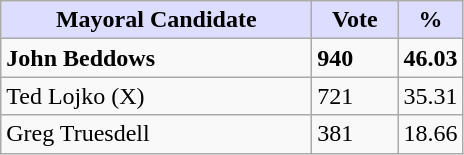<table class="wikitable">
<tr>
<th style="background:#ddf; width:200px;">Mayoral Candidate</th>
<th style="background:#ddf; width:50px;">Vote</th>
<th style="background:#ddf; width:30px;">%</th>
</tr>
<tr>
<td><strong>John Beddows</strong></td>
<td><strong>940</strong></td>
<td><strong>46.03</strong></td>
</tr>
<tr>
<td>Ted Lojko (X)</td>
<td>721</td>
<td>35.31</td>
</tr>
<tr>
<td>Greg Truesdell</td>
<td>381</td>
<td>18.66</td>
</tr>
</table>
